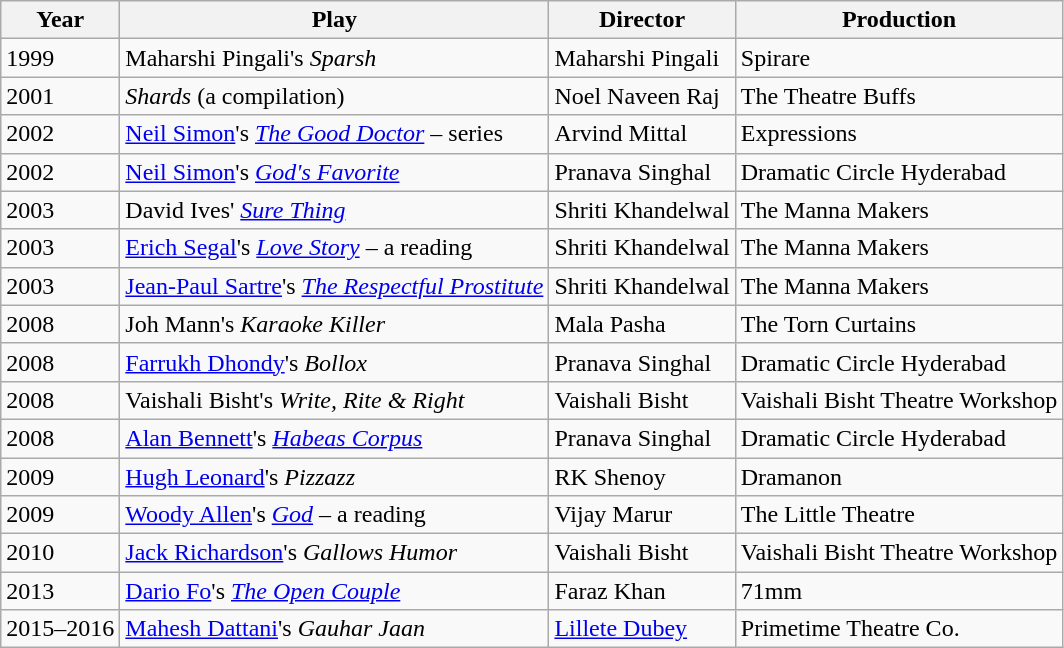<table class="wikitable">
<tr>
<th>Year</th>
<th>Play</th>
<th>Director</th>
<th>Production</th>
</tr>
<tr>
<td>1999</td>
<td>Maharshi Pingali's <em>Sparsh</em></td>
<td>Maharshi Pingali</td>
<td>Spirare</td>
</tr>
<tr>
<td>2001</td>
<td><em>Shards</em> (a compilation)</td>
<td>Noel Naveen Raj</td>
<td>The Theatre Buffs</td>
</tr>
<tr>
<td>2002</td>
<td><a href='#'>Neil Simon</a>'s <em><a href='#'>The Good Doctor</a></em> – series</td>
<td>Arvind Mittal</td>
<td>Expressions</td>
</tr>
<tr>
<td>2002</td>
<td><a href='#'>Neil Simon</a>'s <em><a href='#'>God's Favorite</a></em></td>
<td>Pranava Singhal</td>
<td>Dramatic Circle Hyderabad</td>
</tr>
<tr>
<td>2003</td>
<td>David Ives' <em><a href='#'>Sure Thing</a></em></td>
<td>Shriti Khandelwal</td>
<td>The Manna Makers</td>
</tr>
<tr>
<td>2003</td>
<td><a href='#'>Erich Segal</a>'s <em><a href='#'>Love Story</a></em> – a reading</td>
<td>Shriti Khandelwal</td>
<td>The Manna Makers</td>
</tr>
<tr>
<td>2003</td>
<td><a href='#'>Jean-Paul Sartre</a>'s <em><a href='#'>The Respectful Prostitute</a></em></td>
<td>Shriti Khandelwal</td>
<td>The Manna Makers</td>
</tr>
<tr>
<td>2008</td>
<td>Joh Mann's <em>Karaoke Killer</em></td>
<td>Mala Pasha</td>
<td>The Torn Curtains</td>
</tr>
<tr>
<td>2008</td>
<td><a href='#'>Farrukh Dhondy</a>'s <em>Bollox</em></td>
<td>Pranava Singhal</td>
<td>Dramatic Circle Hyderabad</td>
</tr>
<tr>
<td>2008</td>
<td>Vaishali Bisht's <em>Write, Rite & Right</em></td>
<td>Vaishali Bisht</td>
<td>Vaishali Bisht Theatre Workshop</td>
</tr>
<tr>
<td>2008</td>
<td><a href='#'>Alan Bennett</a>'s <em><a href='#'>Habeas Corpus</a></em></td>
<td>Pranava Singhal</td>
<td>Dramatic Circle Hyderabad</td>
</tr>
<tr>
<td>2009</td>
<td><a href='#'>Hugh Leonard</a>'s <em>Pizzazz</em></td>
<td>RK Shenoy</td>
<td>Dramanon</td>
</tr>
<tr>
<td>2009</td>
<td><a href='#'>Woody Allen</a>'s <em><a href='#'>God</a></em> – a reading</td>
<td>Vijay Marur</td>
<td>The Little Theatre</td>
</tr>
<tr>
<td>2010</td>
<td><a href='#'>Jack Richardson</a>'s <em>Gallows Humor</em></td>
<td>Vaishali Bisht</td>
<td>Vaishali Bisht Theatre Workshop</td>
</tr>
<tr>
<td>2013</td>
<td><a href='#'>Dario Fo</a>'s <em><a href='#'>The Open Couple</a></em></td>
<td>Faraz Khan</td>
<td>71mm</td>
</tr>
<tr>
<td>2015–2016</td>
<td><a href='#'>Mahesh Dattani</a>'s <em>Gauhar Jaan</em></td>
<td><a href='#'>Lillete Dubey</a></td>
<td>Primetime Theatre Co.</td>
</tr>
</table>
